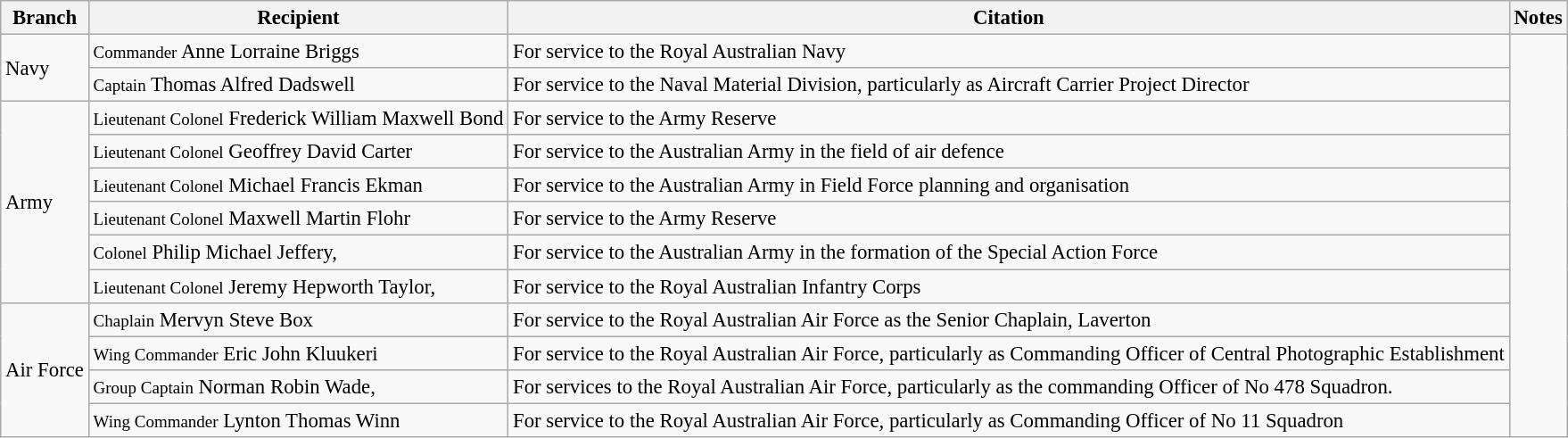<table class="wikitable" style="font-size:95%;">
<tr>
<th>Branch</th>
<th>Recipient</th>
<th>Citation</th>
<th>Notes</th>
</tr>
<tr>
<td rowspan="2">Navy</td>
<td><small>Commander</small> Anne Lorraine Briggs</td>
<td>For service to the Royal Australian Navy</td>
<td rowspan="12"></td>
</tr>
<tr>
<td><small>Captain</small> Thomas Alfred Dadswell</td>
<td>For service to the Naval Material Division, particularly as Aircraft Carrier Project Director</td>
</tr>
<tr>
<td rowspan="6">Army</td>
<td><small>Lieutenant Colonel</small> Frederick William Maxwell Bond</td>
<td>For service to the Army Reserve</td>
</tr>
<tr>
<td><small>Lieutenant Colonel</small> Geoffrey David Carter</td>
<td>For service to the Australian Army in the field of air defence</td>
</tr>
<tr>
<td><small>Lieutenant Colonel</small> Michael Francis Ekman</td>
<td>For service to the Australian Army in Field Force planning and organisation</td>
</tr>
<tr>
<td><small>Lieutenant Colonel</small> Maxwell Martin Flohr</td>
<td>For service to the Army Reserve</td>
</tr>
<tr>
<td><small>Colonel</small> Philip Michael Jeffery, </td>
<td>For service to the Australian Army in the formation of the Special Action Force</td>
</tr>
<tr>
<td><small>Lieutenant Colonel</small> Jeremy Hepworth Taylor, </td>
<td>For service to the Royal Australian Infantry Corps</td>
</tr>
<tr>
<td rowspan="4">Air Force</td>
<td><small>Chaplain</small> Mervyn Steve Box</td>
<td>For service to the Royal Australian Air Force as the Senior Chaplain, Laverton</td>
</tr>
<tr>
<td><small>Wing Commander</small> Eric John Kluukeri</td>
<td>For service to the Royal Australian Air Force, particularly as Commanding Officer of Central Photographic Establishment</td>
</tr>
<tr>
<td><small>Group Captain</small> Norman Robin Wade, </td>
<td>For services to the Royal Australian Air Force, particularly as the commanding Officer of No 478 Squadron.</td>
</tr>
<tr>
<td><small>Wing Commander</small> Lynton Thomas Winn</td>
<td>For service to the Royal Australian Air Force, particularly as Commanding Officer of No 11 Squadron</td>
</tr>
</table>
